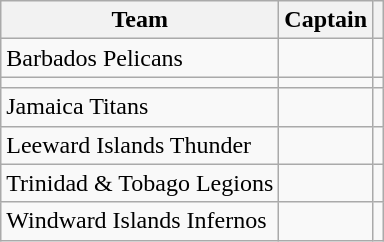<table class="wikitable" style="text-align:left">
<tr>
<th>Team</th>
<th>Captain</th>
<th></th>
</tr>
<tr>
<td>Barbados Pelicans</td>
<td></td>
<td></td>
</tr>
<tr>
<td></td>
<td></td>
<td></td>
</tr>
<tr>
<td>Jamaica Titans</td>
<td></td>
<td></td>
</tr>
<tr>
<td>Leeward Islands Thunder</td>
<td></td>
<td></td>
</tr>
<tr>
<td>Trinidad & Tobago Legions</td>
<td></td>
<td></td>
</tr>
<tr>
<td>Windward Islands Infernos</td>
<td></td>
<td></td>
</tr>
</table>
